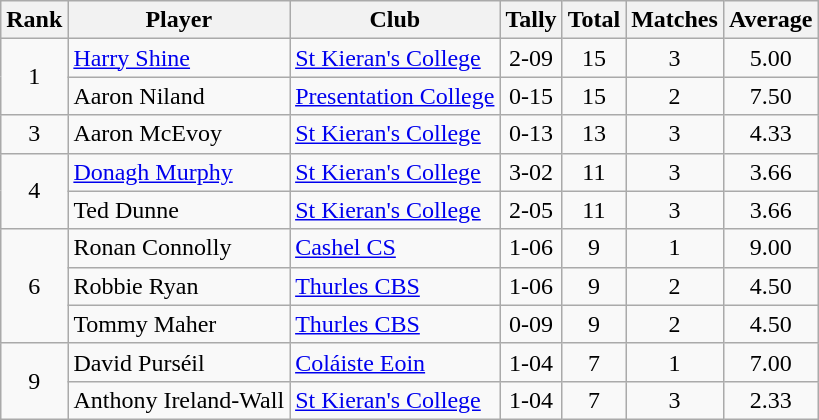<table class="wikitable">
<tr>
<th>Rank</th>
<th>Player</th>
<th>Club</th>
<th>Tally</th>
<th>Total</th>
<th>Matches</th>
<th>Average</th>
</tr>
<tr>
<td rowspan="2" style="text-align:center;">1</td>
<td><a href='#'>Harry Shine</a></td>
<td><a href='#'>St Kieran's College</a></td>
<td align=center>2-09</td>
<td align=center>15</td>
<td align=center>3</td>
<td align=center>5.00</td>
</tr>
<tr>
<td>Aaron Niland</td>
<td><a href='#'>Presentation College</a></td>
<td align=center>0-15</td>
<td align=center>15</td>
<td align=center>2</td>
<td align=center>7.50</td>
</tr>
<tr>
<td rowspan="1" style="text-align:center;">3</td>
<td>Aaron McEvoy</td>
<td><a href='#'>St Kieran's College</a></td>
<td align=center>0-13</td>
<td align=center>13</td>
<td align=center>3</td>
<td align=center>4.33</td>
</tr>
<tr>
<td rowspan="2" style="text-align:center;">4</td>
<td><a href='#'>Donagh Murphy</a></td>
<td><a href='#'>St Kieran's College</a></td>
<td align=center>3-02</td>
<td align=center>11</td>
<td align=center>3</td>
<td align=center>3.66</td>
</tr>
<tr>
<td>Ted Dunne</td>
<td><a href='#'>St Kieran's College</a></td>
<td align=center>2-05</td>
<td align=center>11</td>
<td align=center>3</td>
<td align=center>3.66</td>
</tr>
<tr>
<td rowspan="3" style="text-align:center;">6</td>
<td>Ronan Connolly</td>
<td><a href='#'>Cashel CS</a></td>
<td align=center>1-06</td>
<td align=center>9</td>
<td align=center>1</td>
<td align=center>9.00</td>
</tr>
<tr>
<td>Robbie Ryan</td>
<td><a href='#'>Thurles CBS</a></td>
<td align=center>1-06</td>
<td align=center>9</td>
<td align=center>2</td>
<td align=center>4.50</td>
</tr>
<tr>
<td>Tommy Maher</td>
<td><a href='#'>Thurles CBS</a></td>
<td align=center>0-09</td>
<td align=center>9</td>
<td align=center>2</td>
<td align=center>4.50</td>
</tr>
<tr>
<td rowspan="2" style="text-align:center;">9</td>
<td>David Purséil</td>
<td><a href='#'>Coláiste Eoin</a></td>
<td align=center>1-04</td>
<td align=center>7</td>
<td align=center>1</td>
<td align=center>7.00</td>
</tr>
<tr>
<td>Anthony Ireland-Wall</td>
<td><a href='#'>St Kieran's College</a></td>
<td align=center>1-04</td>
<td align=center>7</td>
<td align=center>3</td>
<td align=center>2.33</td>
</tr>
</table>
